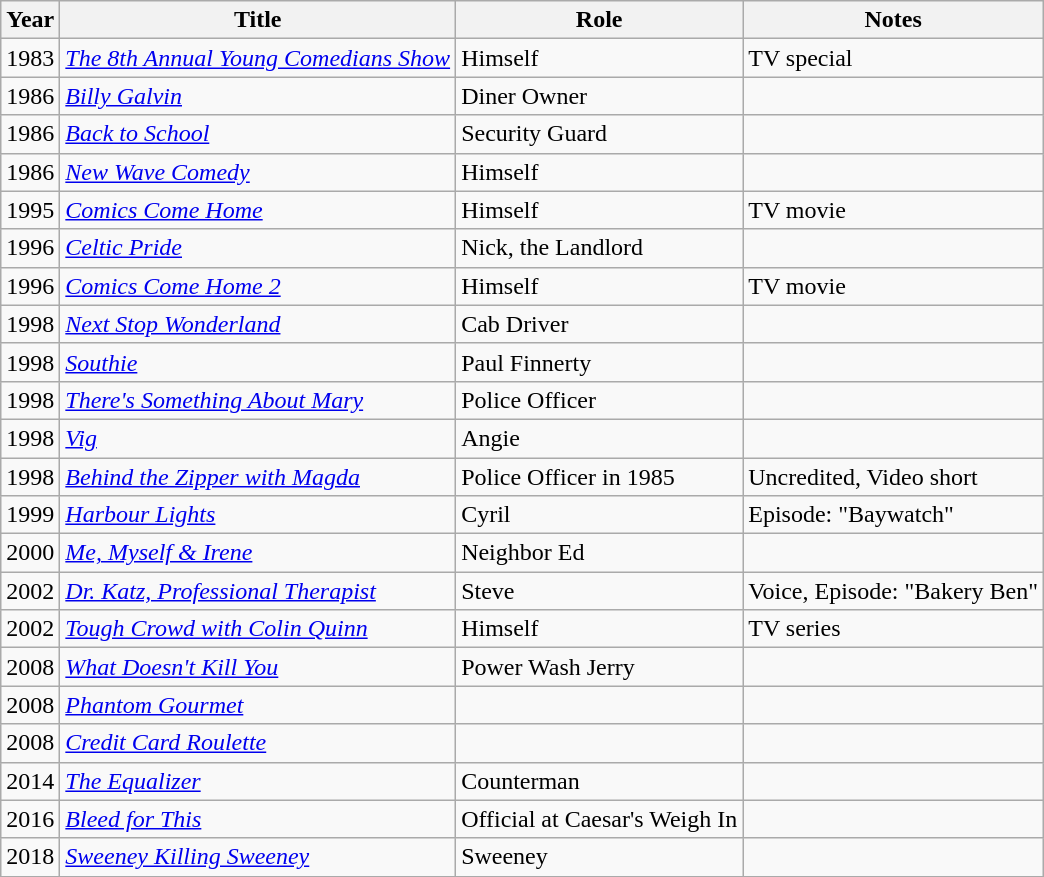<table class="wikitable">
<tr>
<th>Year</th>
<th>Title</th>
<th>Role</th>
<th>Notes</th>
</tr>
<tr>
<td>1983</td>
<td><em><a href='#'>The 8th Annual Young Comedians Show</a></em></td>
<td>Himself</td>
<td>TV special</td>
</tr>
<tr>
<td>1986</td>
<td><em><a href='#'>Billy Galvin</a></em></td>
<td>Diner Owner</td>
<td></td>
</tr>
<tr>
<td>1986</td>
<td><em><a href='#'>Back to School</a></em></td>
<td>Security Guard</td>
<td></td>
</tr>
<tr>
<td>1986</td>
<td><em><a href='#'>New Wave Comedy</a></em></td>
<td>Himself</td>
<td></td>
</tr>
<tr>
<td>1995</td>
<td><em><a href='#'>Comics Come Home</a></em></td>
<td>Himself</td>
<td>TV movie</td>
</tr>
<tr>
<td>1996</td>
<td><em><a href='#'>Celtic Pride</a></em></td>
<td>Nick, the Landlord</td>
<td></td>
</tr>
<tr>
<td>1996</td>
<td><em><a href='#'>Comics Come Home 2</a></em></td>
<td>Himself</td>
<td>TV movie</td>
</tr>
<tr>
<td>1998</td>
<td><em><a href='#'>Next Stop Wonderland</a></em></td>
<td>Cab Driver</td>
<td></td>
</tr>
<tr>
<td>1998</td>
<td><em><a href='#'>Southie</a></em></td>
<td>Paul Finnerty</td>
<td></td>
</tr>
<tr>
<td>1998</td>
<td><em><a href='#'>There's Something About Mary</a></em></td>
<td>Police Officer</td>
<td></td>
</tr>
<tr>
<td>1998</td>
<td><em><a href='#'>Vig</a></em></td>
<td>Angie</td>
<td></td>
</tr>
<tr>
<td>1998</td>
<td><em><a href='#'>Behind the Zipper with Magda</a></em></td>
<td>Police Officer in 1985</td>
<td>Uncredited, Video short</td>
</tr>
<tr>
<td>1999</td>
<td><em><a href='#'>Harbour Lights</a></em></td>
<td>Cyril</td>
<td>Episode: "Baywatch"</td>
</tr>
<tr>
<td>2000</td>
<td><em><a href='#'>Me, Myself & Irene</a></em></td>
<td>Neighbor Ed</td>
<td></td>
</tr>
<tr>
<td>2002</td>
<td><em><a href='#'>Dr. Katz, Professional Therapist</a></em></td>
<td>Steve</td>
<td>Voice, Episode: "Bakery Ben"</td>
</tr>
<tr>
<td>2002</td>
<td><em><a href='#'>Tough Crowd with Colin Quinn</a></em></td>
<td>Himself</td>
<td>TV series</td>
</tr>
<tr>
<td>2008</td>
<td><em><a href='#'>What Doesn't Kill You</a></em></td>
<td>Power Wash Jerry</td>
<td></td>
</tr>
<tr>
<td>2008</td>
<td><em><a href='#'>Phantom Gourmet</a></em></td>
<td></td>
<td></td>
</tr>
<tr>
<td>2008</td>
<td><em><a href='#'>Credit Card Roulette</a></em></td>
<td></td>
<td></td>
</tr>
<tr>
<td>2014</td>
<td><em><a href='#'>The Equalizer</a></em></td>
<td>Counterman</td>
<td></td>
</tr>
<tr>
<td>2016</td>
<td><em><a href='#'>Bleed for This</a></em></td>
<td>Official at Caesar's Weigh In</td>
<td></td>
</tr>
<tr>
<td>2018</td>
<td><em><a href='#'>Sweeney Killing Sweeney</a></em></td>
<td>Sweeney</td>
<td></td>
</tr>
</table>
